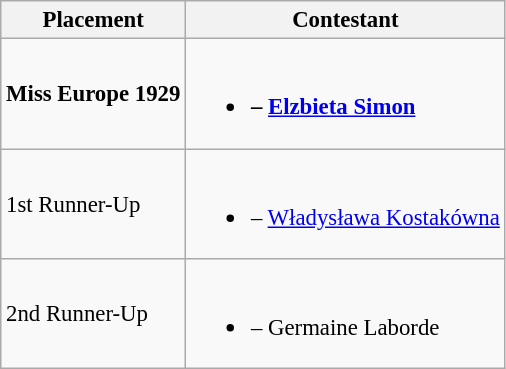<table class="wikitable sortable" style="font-size: 95%;">
<tr>
<th>Placement</th>
<th>Contestant</th>
</tr>
<tr>
<td><strong>Miss Europe 1929</strong></td>
<td><br><ul><li><strong> – <a href='#'>Elzbieta Simon</a></strong></li></ul></td>
</tr>
<tr>
<td>1st Runner-Up</td>
<td><br><ul><li> – <a href='#'>Władysława Kostakówna</a></li></ul></td>
</tr>
<tr>
<td>2nd Runner-Up</td>
<td><br><ul><li> – Germaine Laborde</li></ul></td>
</tr>
</table>
